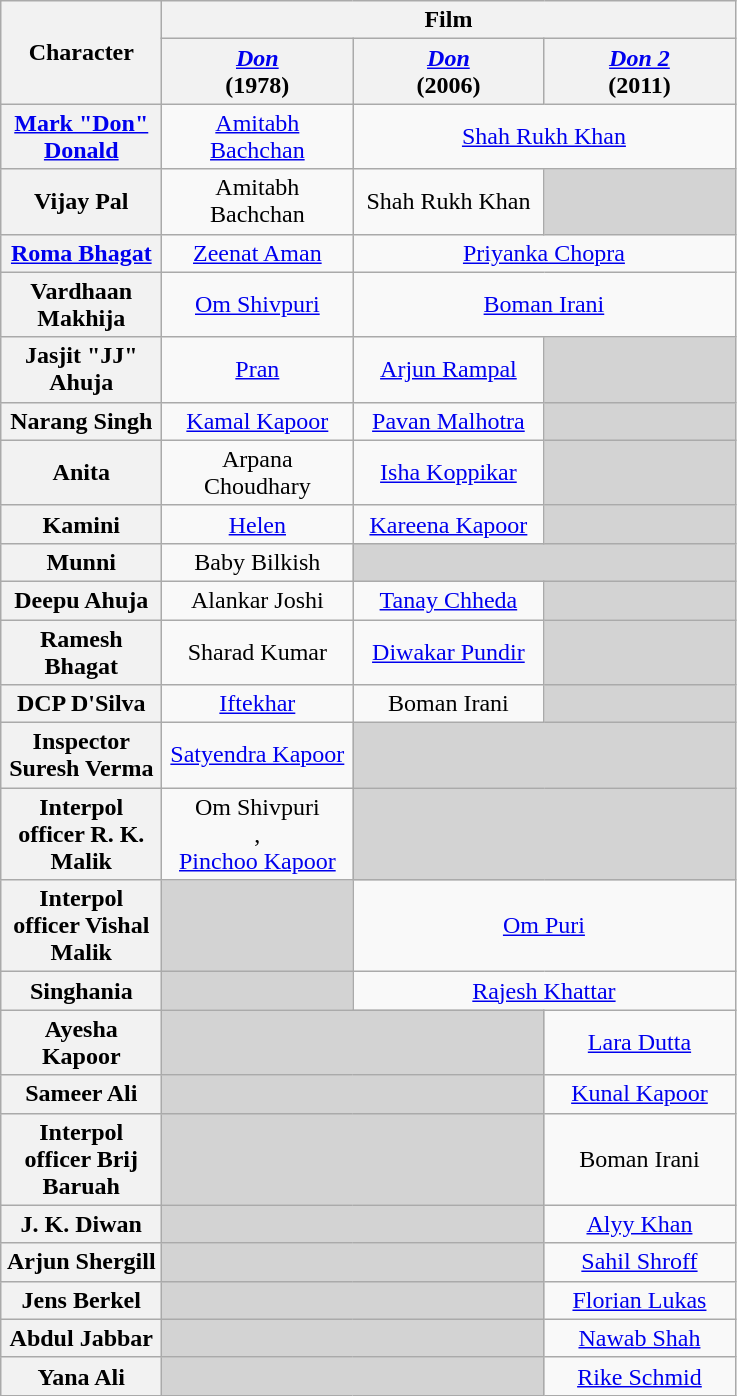<table class="wikitable" style="text-align:center">
<tr>
<th rowspan="2" width=100>Character</th>
<th colspan="3">Film</th>
</tr>
<tr>
<th width=120><em><a href='#'>Don</a></em><br> (1978)</th>
<th width=120><em><a href='#'>Don</a></em><br> (2006)</th>
<th width=120><em><a href='#'>Don 2</a></em><br> (2011)</th>
</tr>
<tr>
<th><a href='#'>Mark "Don" Donald</a></th>
<td><a href='#'>Amitabh Bachchan</a></td>
<td colspan="2"><a href='#'>Shah Rukh Khan</a></td>
</tr>
<tr>
<th>Vijay Pal</th>
<td>Amitabh Bachchan</td>
<td>Shah Rukh Khan</td>
<td style="background:#d3d3d3;"></td>
</tr>
<tr>
<th><a href='#'>Roma Bhagat</a></th>
<td><a href='#'>Zeenat Aman</a></td>
<td colspan="2"><a href='#'>Priyanka Chopra</a></td>
</tr>
<tr>
<th>Vardhaan Makhija</th>
<td><a href='#'>Om Shivpuri</a></td>
<td colspan="2"><a href='#'>Boman Irani</a></td>
</tr>
<tr>
<th>Jasjit "JJ" Ahuja</th>
<td><a href='#'>Pran</a></td>
<td><a href='#'>Arjun Rampal</a></td>
<td style="background:#d3d3d3;"></td>
</tr>
<tr>
<th>Narang Singh</th>
<td><a href='#'>Kamal Kapoor</a></td>
<td><a href='#'>Pavan Malhotra</a></td>
<td style="background:#d3d3d3;"></td>
</tr>
<tr>
<th>Anita</th>
<td>Arpana Choudhary</td>
<td><a href='#'>Isha Koppikar</a></td>
<td style="background:#d3d3d3;"></td>
</tr>
<tr>
<th>Kamini</th>
<td><a href='#'>Helen</a></td>
<td><a href='#'>Kareena Kapoor</a><br></td>
<td style="background:#d3d3d3;"></td>
</tr>
<tr>
<th>Munni</th>
<td>Baby Bilkish</td>
<td colspan="2" style="background:#d3d3d3;"></td>
</tr>
<tr>
<th>Deepu Ahuja</th>
<td>Alankar Joshi</td>
<td><a href='#'>Tanay Chheda</a></td>
<td style="background:#d3d3d3;"></td>
</tr>
<tr>
<th>Ramesh Bhagat</th>
<td>Sharad Kumar</td>
<td><a href='#'>Diwakar Pundir</a><br></td>
<td style="background:#d3d3d3;"></td>
</tr>
<tr>
<th>DCP D'Silva</th>
<td><a href='#'>Iftekhar</a></td>
<td>Boman Irani <br></td>
<td style="background:#d3d3d3;"></td>
</tr>
<tr>
<th>Inspector Suresh Verma</th>
<td><a href='#'>Satyendra Kapoor</a></td>
<td colspan="2" style="background:#d3d3d3;"></td>
</tr>
<tr>
<th>Interpol officer R. K. Malik</th>
<td>Om Shivpuri <br>, <br><a href='#'>Pinchoo Kapoor</a><br></td>
<td colspan="2" style="background:#d3d3d3;"></td>
</tr>
<tr>
<th>Interpol officer Vishal Malik</th>
<td style="background:#d3d3d3;"></td>
<td colspan="2"><a href='#'>Om Puri</a></td>
</tr>
<tr>
<th>Singhania</th>
<td style="background:#d3d3d3;"></td>
<td colspan="2"><a href='#'>Rajesh Khattar</a></td>
</tr>
<tr>
<th>Ayesha Kapoor</th>
<td colspan="2" style="background:#d3d3d3;"></td>
<td><a href='#'>Lara Dutta</a></td>
</tr>
<tr>
<th>Sameer Ali</th>
<td colspan="2" style="background:#d3d3d3;"></td>
<td><a href='#'>Kunal Kapoor</a></td>
</tr>
<tr>
<th>Interpol officer Brij Baruah</th>
<td colspan="2" style="background:#d3d3d3;"></td>
<td>Boman Irani<br></td>
</tr>
<tr>
<th>J. K. Diwan</th>
<td colspan="2" style="background:#d3d3d3;"></td>
<td><a href='#'>Alyy Khan</a></td>
</tr>
<tr>
<th>Arjun Shergill</th>
<td colspan="2" style="background:#d3d3d3;"></td>
<td><a href='#'>Sahil Shroff</a></td>
</tr>
<tr>
<th>Jens Berkel</th>
<td colspan="2" style="background:#d3d3d3;"></td>
<td><a href='#'>Florian Lukas</a></td>
</tr>
<tr>
<th>Abdul Jabbar</th>
<td colspan="2" style="background:#d3d3d3;"></td>
<td><a href='#'>Nawab Shah</a></td>
</tr>
<tr>
<th>Yana Ali</th>
<td colspan="2" style="background:#d3d3d3;"></td>
<td colspan="1"><a href='#'>Rike Schmid</a></td>
</tr>
</table>
